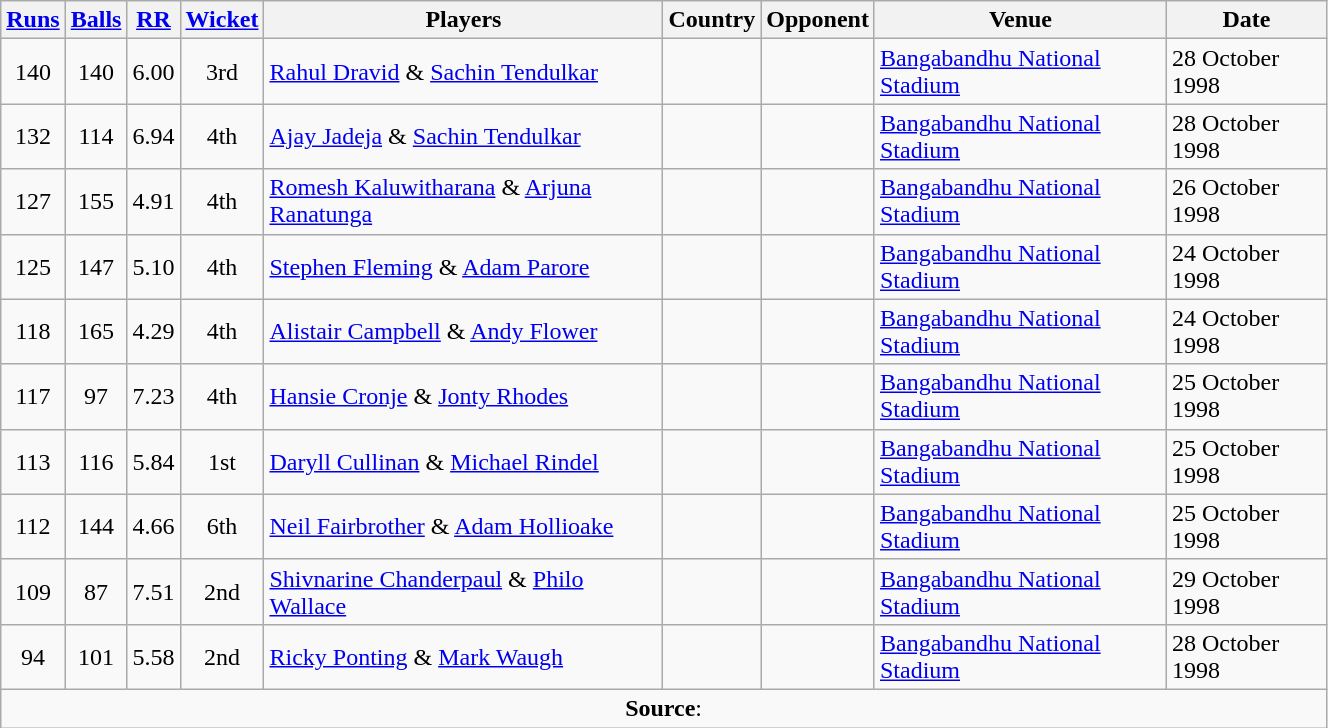<table class="wikitable" style="text-align:center;width:70%">
<tr>
<th><a href='#'>Runs</a></th>
<th><a href='#'>Balls</a></th>
<th><a href='#'>RR</a></th>
<th><a href='#'>Wicket</a></th>
<th>Players</th>
<th>Country</th>
<th>Opponent</th>
<th>Venue</th>
<th>Date</th>
</tr>
<tr>
<td>140</td>
<td>140</td>
<td>6.00</td>
<td>3rd</td>
<td style="text-align:left"><a href='#'>Rahul Dravid</a> & <a href='#'>Sachin Tendulkar</a></td>
<td style="text-align:left"></td>
<td style="text-align:left"></td>
<td style="text-align:left"><a href='#'>Bangabandhu National Stadium</a></td>
<td style="text-align:left">28 October 1998</td>
</tr>
<tr>
<td>132</td>
<td>114</td>
<td>6.94</td>
<td>4th</td>
<td style="text-align:left"><a href='#'>Ajay Jadeja</a> & <a href='#'>Sachin Tendulkar</a></td>
<td style="text-align:left"></td>
<td style="text-align:left"></td>
<td style="text-align:left"><a href='#'>Bangabandhu National Stadium</a></td>
<td style="text-align:left">28 October 1998</td>
</tr>
<tr>
<td>127</td>
<td>155</td>
<td>4.91</td>
<td>4th</td>
<td style="text-align:left"><a href='#'>Romesh Kaluwitharana</a> & <a href='#'>Arjuna Ranatunga</a></td>
<td style="text-align:left"></td>
<td style="text-align:left"></td>
<td style="text-align:left"><a href='#'>Bangabandhu National Stadium</a></td>
<td style="text-align:left">26 October 1998</td>
</tr>
<tr>
<td>125</td>
<td>147</td>
<td>5.10</td>
<td>4th</td>
<td style="text-align:left"><a href='#'>Stephen Fleming</a> & <a href='#'>Adam Parore</a></td>
<td style="text-align:left"></td>
<td style="text-align:left"></td>
<td style="text-align:left"><a href='#'>Bangabandhu National Stadium</a></td>
<td style="text-align:left">24 October 1998</td>
</tr>
<tr>
<td>118</td>
<td>165</td>
<td>4.29</td>
<td>4th</td>
<td style="text-align:left"><a href='#'>Alistair Campbell</a> & <a href='#'>Andy Flower</a></td>
<td style="text-align:left"></td>
<td style="text-align:left"></td>
<td style="text-align:left"><a href='#'>Bangabandhu National Stadium</a></td>
<td style="text-align:left">24 October 1998</td>
</tr>
<tr>
<td>117</td>
<td>97</td>
<td>7.23</td>
<td>4th</td>
<td style="text-align:left"><a href='#'>Hansie Cronje</a> & <a href='#'>Jonty Rhodes</a></td>
<td style="text-align:left"></td>
<td style="text-align:left"></td>
<td style="text-align:left"><a href='#'>Bangabandhu National Stadium</a></td>
<td style="text-align:left">25 October 1998</td>
</tr>
<tr>
<td>113</td>
<td>116</td>
<td>5.84</td>
<td>1st</td>
<td style="text-align:left"><a href='#'>Daryll Cullinan</a> & <a href='#'>Michael Rindel</a></td>
<td style="text-align:left"></td>
<td style="text-align:left"></td>
<td style="text-align:left"><a href='#'>Bangabandhu National Stadium</a></td>
<td style="text-align:left">25 October 1998</td>
</tr>
<tr>
<td>112</td>
<td>144</td>
<td>4.66</td>
<td>6th</td>
<td style="text-align:left"><a href='#'>Neil Fairbrother</a> & <a href='#'>Adam Hollioake</a></td>
<td style="text-align:left"></td>
<td style="text-align:left"></td>
<td style="text-align:left"><a href='#'>Bangabandhu National Stadium</a></td>
<td style="text-align:left">25 October 1998</td>
</tr>
<tr>
<td>109</td>
<td>87</td>
<td>7.51</td>
<td>2nd</td>
<td style="text-align:left"><a href='#'>Shivnarine Chanderpaul</a> & <a href='#'>Philo Wallace</a></td>
<td style="text-align:left"></td>
<td style="text-align:left"></td>
<td style="text-align:left"><a href='#'>Bangabandhu National Stadium</a></td>
<td style="text-align:left">29 October 1998</td>
</tr>
<tr>
<td>94</td>
<td>101</td>
<td>5.58</td>
<td>2nd</td>
<td style="text-align:left"><a href='#'>Ricky Ponting</a> & <a href='#'>Mark Waugh</a></td>
<td style="text-align:left"></td>
<td style="text-align:left"></td>
<td style="text-align:left"><a href='#'>Bangabandhu National Stadium</a></td>
<td style="text-align:left">28 October 1998</td>
</tr>
<tr>
<td colspan="9"><strong>Source</strong>: </td>
</tr>
</table>
